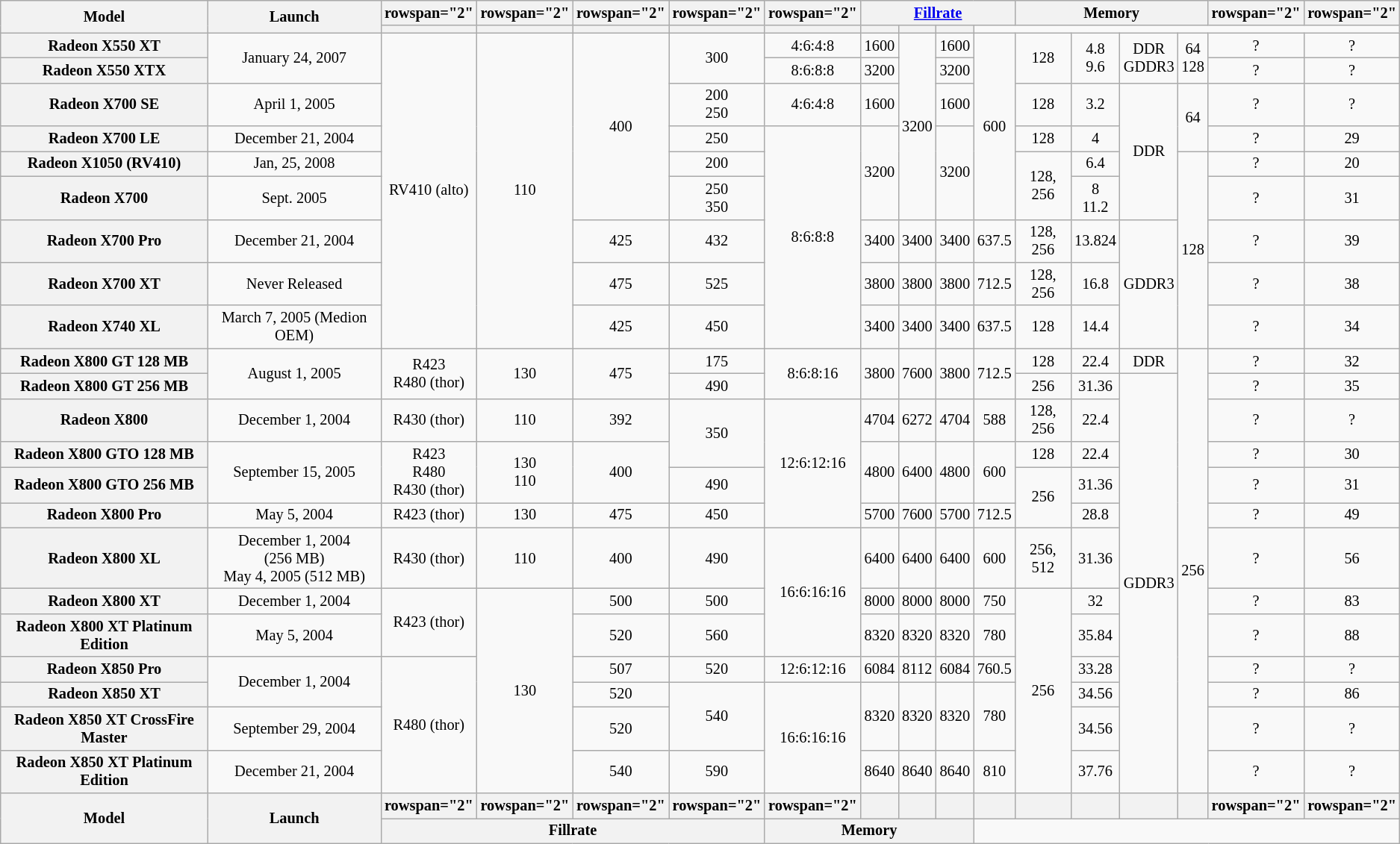<table class="mw-datatable wikitable sortable" style="font-size:85%; text-align:center;">
<tr>
<th rowspan="2">Model</th>
<th rowspan="2">Launch</th>
<th>rowspan="2" </th>
<th>rowspan="2" </th>
<th>rowspan="2" </th>
<th>rowspan="2" </th>
<th>rowspan="2" </th>
<th colspan="4"><a href='#'>Fillrate</a></th>
<th colspan="4">Memory</th>
<th>rowspan="2" </th>
<th>rowspan="2" </th>
</tr>
<tr>
<th></th>
<th></th>
<th></th>
<th></th>
<th></th>
<th></th>
<th></th>
<th></th>
</tr>
<tr>
<th>Radeon X550 XT</th>
<td rowspan="2">January 24, 2007</td>
<td rowspan="9">RV410 (alto)</td>
<td rowspan="9">110</td>
<td rowspan="6">400</td>
<td rowspan="2">300</td>
<td>4:6:4:8</td>
<td>1600</td>
<td rowspan="6">3200</td>
<td>1600</td>
<td rowspan="6">600</td>
<td rowspan="2">128</td>
<td rowspan="2">4.8<br>9.6</td>
<td rowspan="2">DDR<br>GDDR3</td>
<td rowspan="2">64<br>128</td>
<td>?</td>
<td>?</td>
</tr>
<tr>
<th>Radeon X550 XTX</th>
<td>8:6:8:8</td>
<td>3200</td>
<td>3200</td>
<td>?</td>
<td>?</td>
</tr>
<tr>
<th>Radeon X700 SE</th>
<td>April 1, 2005</td>
<td>200<br>250</td>
<td>4:6:4:8</td>
<td>1600</td>
<td>1600</td>
<td>128</td>
<td>3.2</td>
<td rowspan="4">DDR</td>
<td rowspan="2">64</td>
<td>?</td>
<td>?</td>
</tr>
<tr>
<th>Radeon X700 LE</th>
<td>December 21, 2004</td>
<td>250</td>
<td rowspan="6">8:6:8:8</td>
<td rowspan="3">3200</td>
<td rowspan="3">3200</td>
<td>128</td>
<td>4</td>
<td>?</td>
<td>29</td>
</tr>
<tr>
<th>Radeon X1050 (RV410)</th>
<td>Jan, 25, 2008</td>
<td>200</td>
<td rowspan="2">128, 256</td>
<td>6.4</td>
<td rowspan="5">128</td>
<td>?</td>
<td>20</td>
</tr>
<tr>
<th>Radeon X700</th>
<td>Sept. 2005</td>
<td>250<br>350</td>
<td>8<br>11.2</td>
<td>?</td>
<td>31</td>
</tr>
<tr>
<th>Radeon X700 Pro</th>
<td>December 21, 2004</td>
<td>425</td>
<td>432</td>
<td>3400</td>
<td>3400</td>
<td>3400</td>
<td>637.5</td>
<td>128, 256</td>
<td>13.824</td>
<td rowspan="3">GDDR3</td>
<td>?</td>
<td>39</td>
</tr>
<tr>
<th>Radeon X700 XT</th>
<td>Never Released</td>
<td>475</td>
<td>525</td>
<td>3800</td>
<td>3800</td>
<td>3800</td>
<td>712.5</td>
<td>128, 256</td>
<td>16.8</td>
<td>?</td>
<td>38</td>
</tr>
<tr>
<th>Radeon X740 XL</th>
<td>March 7, 2005 (Medion OEM)</td>
<td>425</td>
<td>450</td>
<td>3400</td>
<td>3400</td>
<td>3400</td>
<td>637.5</td>
<td>128</td>
<td>14.4</td>
<td>?</td>
<td>34</td>
</tr>
<tr>
<th>Radeon X800 GT 128 MB</th>
<td rowspan="2">August 1, 2005</td>
<td rowspan="2">R423<br>R480 (thor)</td>
<td rowspan="2">130</td>
<td rowspan="2">475</td>
<td>175</td>
<td rowspan="2">8:6:8:16</td>
<td rowspan="2">3800</td>
<td rowspan="2">7600</td>
<td rowspan="2">3800</td>
<td rowspan="2">712.5</td>
<td>128</td>
<td>22.4</td>
<td>DDR</td>
<td rowspan="13">256</td>
<td>?</td>
<td>32</td>
</tr>
<tr>
<th>Radeon X800 GT 256 MB</th>
<td>490</td>
<td>256</td>
<td>31.36</td>
<td rowspan="12">GDDR3</td>
<td>?</td>
<td>35</td>
</tr>
<tr>
<th>Radeon X800</th>
<td>December 1, 2004</td>
<td>R430 (thor)</td>
<td>110</td>
<td>392</td>
<td rowspan="2">350</td>
<td rowspan="4">12:6:12:16</td>
<td>4704</td>
<td>6272</td>
<td>4704</td>
<td>588</td>
<td>128, 256</td>
<td>22.4</td>
<td>?</td>
<td>?</td>
</tr>
<tr>
<th>Radeon X800 GTO 128 MB</th>
<td rowspan="2">September 15, 2005</td>
<td rowspan="2">R423<br>R480<br>R430 (thor)</td>
<td rowspan="2">130<br>110</td>
<td rowspan="2">400</td>
<td rowspan="2">4800</td>
<td rowspan="2">6400</td>
<td rowspan="2">4800</td>
<td rowspan="2">600</td>
<td>128</td>
<td>22.4</td>
<td>?</td>
<td>30</td>
</tr>
<tr>
<th>Radeon X800 GTO 256 MB</th>
<td>490</td>
<td rowspan="2">256</td>
<td>31.36</td>
<td>?</td>
<td>31</td>
</tr>
<tr>
<th>Radeon X800 Pro</th>
<td>May 5, 2004</td>
<td>R423 (thor)</td>
<td>130</td>
<td>475</td>
<td>450</td>
<td>5700</td>
<td>7600</td>
<td>5700</td>
<td>712.5</td>
<td>28.8</td>
<td>?</td>
<td>49</td>
</tr>
<tr>
<th>Radeon X800 XL</th>
<td>December 1, 2004 (256 MB)<br>May 4, 2005 (512 MB)</td>
<td>R430 (thor)</td>
<td>110</td>
<td>400</td>
<td>490</td>
<td rowspan="3">16:6:16:16</td>
<td>6400</td>
<td>6400</td>
<td>6400</td>
<td>600</td>
<td>256, 512</td>
<td>31.36</td>
<td>?</td>
<td>56</td>
</tr>
<tr>
<th>Radeon X800 XT</th>
<td>December 1, 2004</td>
<td rowspan="2">R423 (thor)</td>
<td rowspan="6">130</td>
<td>500</td>
<td>500</td>
<td>8000</td>
<td>8000</td>
<td>8000</td>
<td>750</td>
<td rowspan="6">256</td>
<td>32</td>
<td>?</td>
<td>83</td>
</tr>
<tr>
<th>Radeon X800 XT Platinum Edition</th>
<td>May 5, 2004</td>
<td>520</td>
<td>560</td>
<td>8320</td>
<td>8320</td>
<td>8320</td>
<td>780</td>
<td>35.84</td>
<td>?</td>
<td>88</td>
</tr>
<tr>
<th>Radeon X850 Pro</th>
<td rowspan="2">December 1, 2004</td>
<td rowspan="4">R480 (thor)</td>
<td>507</td>
<td>520</td>
<td>12:6:12:16</td>
<td>6084</td>
<td>8112</td>
<td>6084</td>
<td>760.5</td>
<td>33.28</td>
<td>?</td>
<td>?</td>
</tr>
<tr>
<th>Radeon X850 XT</th>
<td>520</td>
<td rowspan="2">540</td>
<td rowspan="3">16:6:16:16</td>
<td rowspan="2">8320</td>
<td rowspan="2">8320</td>
<td rowspan="2">8320</td>
<td rowspan="2">780</td>
<td>34.56</td>
<td>?</td>
<td>86</td>
</tr>
<tr>
<th>Radeon X850 XT CrossFire Master</th>
<td>September 29, 2004</td>
<td>520</td>
<td>34.56</td>
<td>?</td>
<td>?</td>
</tr>
<tr>
<th>Radeon X850 XT Platinum Edition</th>
<td>December 21, 2004</td>
<td>540</td>
<td>590</td>
<td>8640</td>
<td>8640</td>
<td>8640</td>
<td>810</td>
<td>37.76</td>
<td>?</td>
<td>?</td>
</tr>
<tr>
<th rowspan="2">Model</th>
<th rowspan="2">Launch</th>
<th>rowspan="2" </th>
<th>rowspan="2" </th>
<th>rowspan="2" </th>
<th>rowspan="2" </th>
<th>rowspan="2" </th>
<th></th>
<th></th>
<th></th>
<th></th>
<th></th>
<th></th>
<th></th>
<th></th>
<th>rowspan="2" </th>
<th>rowspan="2" </th>
</tr>
<tr>
<th colspan="4">Fillrate</th>
<th colspan="4">Memory</th>
</tr>
</table>
